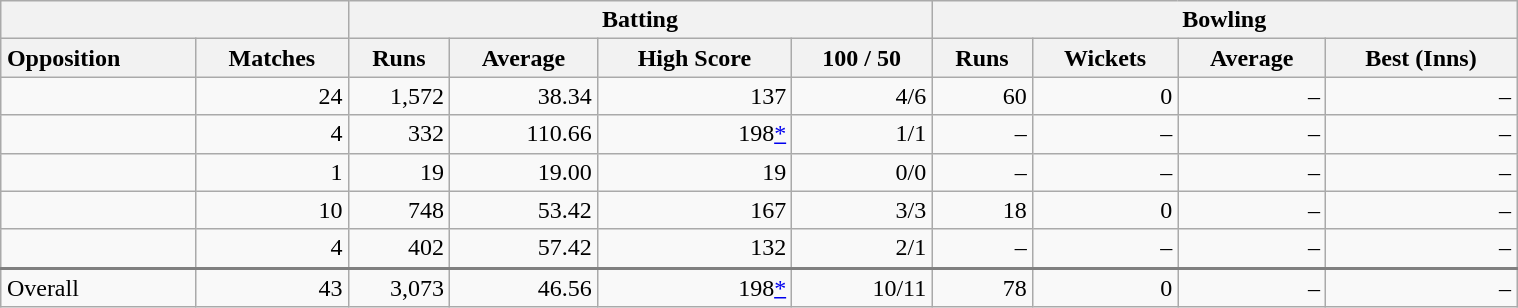<table class="wikitable"  style="margin:1em auto 1em auto; width:80%;">
<tr>
<th colspan=2> </th>
<th colspan=4>Batting</th>
<th colspan=4>Bowling</th>
</tr>
<tr>
<th style="text-align:left;">Opposition</th>
<th>Matches</th>
<th>Runs</th>
<th>Average</th>
<th>High Score</th>
<th>100 / 50</th>
<th>Runs</th>
<th>Wickets</th>
<th>Average</th>
<th>Best (Inns)</th>
</tr>
<tr style="text-align:right;">
<td style="text-align:left;"></td>
<td>24</td>
<td>1,572</td>
<td>38.34</td>
<td>137</td>
<td>4/6</td>
<td>60</td>
<td>0</td>
<td>–</td>
<td>–</td>
</tr>
<tr style="text-align:right;">
<td style="text-align:left;"></td>
<td>4</td>
<td>332</td>
<td>110.66</td>
<td>198<a href='#'>*</a></td>
<td>1/1</td>
<td>–</td>
<td>–</td>
<td>–</td>
<td>–</td>
</tr>
<tr style="text-align:right;">
<td style="text-align:left;"></td>
<td>1</td>
<td>19</td>
<td>19.00</td>
<td>19</td>
<td>0/0</td>
<td>–</td>
<td>–</td>
<td>–</td>
<td>–</td>
</tr>
<tr style="text-align:right;">
<td style="text-align:left;"></td>
<td>10</td>
<td>748</td>
<td>53.42</td>
<td>167</td>
<td>3/3</td>
<td>18</td>
<td>0</td>
<td>–</td>
<td>–</td>
</tr>
<tr style="text-align:right;">
<td style="text-align:left;"></td>
<td>4</td>
<td>402</td>
<td>57.42</td>
<td>132</td>
<td>2/1</td>
<td>–</td>
<td>–</td>
<td>–</td>
<td>–</td>
</tr>
<tr style="text-align:right; border-top:solid 2px gray;">
<td style="text-align:left;">Overall</td>
<td>43</td>
<td>3,073</td>
<td>46.56</td>
<td>198<a href='#'>*</a></td>
<td>10/11</td>
<td>78</td>
<td>0</td>
<td>–</td>
<td>–</td>
</tr>
</table>
